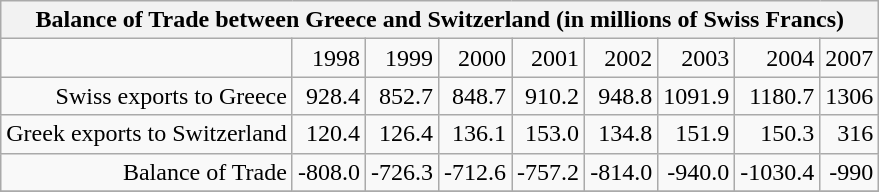<table class="wikitable">
<tr>
<th colspan=9>Balance of Trade between Greece and Switzerland (in millions of Swiss Francs)</th>
</tr>
<tr align="right">
<td></td>
<td>1998</td>
<td>1999</td>
<td>2000</td>
<td>2001</td>
<td>2002</td>
<td>2003</td>
<td>2004</td>
<td>2007</td>
</tr>
<tr align="right">
<td>Swiss exports to Greece</td>
<td>928.4</td>
<td>852.7</td>
<td>848.7</td>
<td>910.2</td>
<td>948.8</td>
<td>1091.9</td>
<td>1180.7</td>
<td>1306</td>
</tr>
<tr align="right">
<td>Greek exports to Switzerland</td>
<td>120.4</td>
<td>126.4</td>
<td>136.1</td>
<td>153.0</td>
<td>134.8</td>
<td>151.9</td>
<td>150.3</td>
<td>316</td>
</tr>
<tr align="right">
<td>Balance of Trade</td>
<td>-808.0</td>
<td>-726.3</td>
<td>-712.6</td>
<td>-757.2</td>
<td>-814.0</td>
<td>-940.0</td>
<td>-1030.4</td>
<td>-990</td>
</tr>
<tr>
</tr>
</table>
